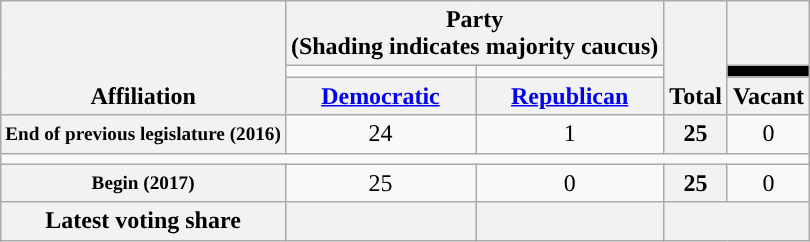<table class=wikitable style="text-align:center">
<tr style="vertical-align:bottom;">
<th rowspan=3>Affiliation</th>
<th colspan=2>Party <div>(Shading indicates majority caucus)</div></th>
<th rowspan=3>Total</th>
<th></th>
</tr>
<tr style="height:5px">
<td style="background-color:"></td>
<td style="background-color:"></td>
<td style="background-color:black"></td>
</tr>
<tr>
<th><a href='#'>Democratic</a></th>
<th><a href='#'>Republican</a></th>
<th>Vacant</th>
</tr>
<tr>
<th nowrap style="font-size:80%">End of previous legislature (2016)</th>
<td>24</td>
<td>1</td>
<th>25</th>
<td>0</td>
</tr>
<tr>
<td colspan=5></td>
</tr>
<tr>
<th nowrap style="font-size:80%">Begin (2017)</th>
<td>25</td>
<td>0</td>
<th>25</th>
<td>0</td>
</tr>
<tr>
<th>Latest voting share</th>
<th></th>
<th></th>
<th colspan=2></th>
</tr>
</table>
